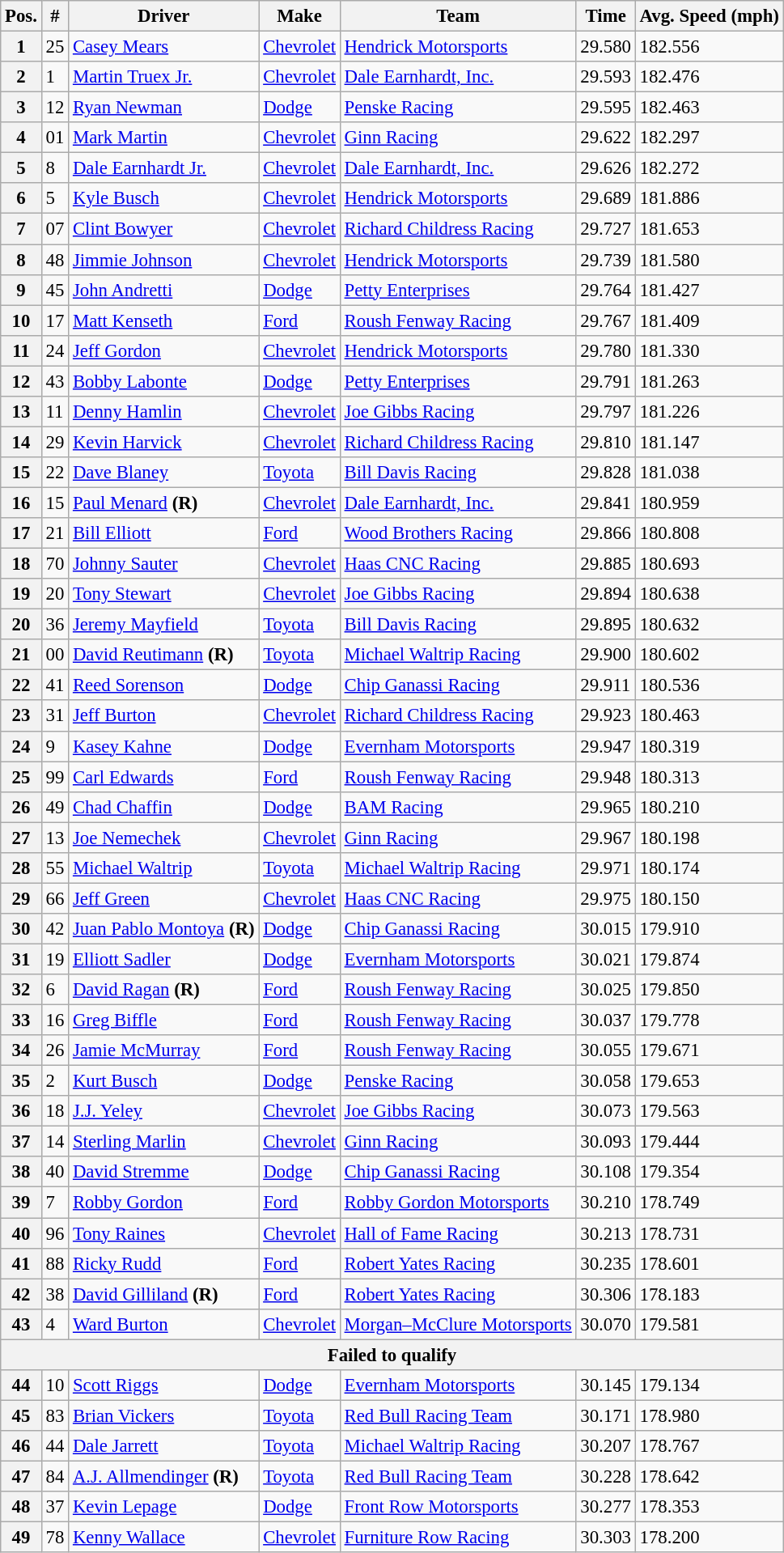<table class="wikitable" style="font-size:95%">
<tr>
<th>Pos.</th>
<th>#</th>
<th>Driver</th>
<th>Make</th>
<th>Team</th>
<th>Time</th>
<th>Avg. Speed (mph)</th>
</tr>
<tr>
<th>1</th>
<td>25</td>
<td><a href='#'>Casey Mears</a></td>
<td><a href='#'>Chevrolet</a></td>
<td><a href='#'>Hendrick Motorsports</a></td>
<td>29.580</td>
<td>182.556</td>
</tr>
<tr>
<th>2</th>
<td>1</td>
<td><a href='#'>Martin Truex Jr.</a></td>
<td><a href='#'>Chevrolet</a></td>
<td><a href='#'>Dale Earnhardt, Inc.</a></td>
<td>29.593</td>
<td>182.476</td>
</tr>
<tr>
<th>3</th>
<td>12</td>
<td><a href='#'>Ryan Newman</a></td>
<td><a href='#'>Dodge</a></td>
<td><a href='#'>Penske Racing</a></td>
<td>29.595</td>
<td>182.463</td>
</tr>
<tr>
<th>4</th>
<td>01</td>
<td><a href='#'>Mark Martin</a></td>
<td><a href='#'>Chevrolet</a></td>
<td><a href='#'>Ginn Racing</a></td>
<td>29.622</td>
<td>182.297</td>
</tr>
<tr>
<th>5</th>
<td>8</td>
<td><a href='#'>Dale Earnhardt Jr.</a></td>
<td><a href='#'>Chevrolet</a></td>
<td><a href='#'>Dale Earnhardt, Inc.</a></td>
<td>29.626</td>
<td>182.272</td>
</tr>
<tr>
<th>6</th>
<td>5</td>
<td><a href='#'>Kyle Busch</a></td>
<td><a href='#'>Chevrolet</a></td>
<td><a href='#'>Hendrick Motorsports</a></td>
<td>29.689</td>
<td>181.886</td>
</tr>
<tr>
<th>7</th>
<td>07</td>
<td><a href='#'>Clint Bowyer</a></td>
<td><a href='#'>Chevrolet</a></td>
<td><a href='#'>Richard Childress Racing</a></td>
<td>29.727</td>
<td>181.653</td>
</tr>
<tr>
<th>8</th>
<td>48</td>
<td><a href='#'>Jimmie Johnson</a></td>
<td><a href='#'>Chevrolet</a></td>
<td><a href='#'>Hendrick Motorsports</a></td>
<td>29.739</td>
<td>181.580</td>
</tr>
<tr>
<th>9</th>
<td>45</td>
<td><a href='#'>John Andretti</a></td>
<td><a href='#'>Dodge</a></td>
<td><a href='#'>Petty Enterprises</a></td>
<td>29.764</td>
<td>181.427</td>
</tr>
<tr>
<th>10</th>
<td>17</td>
<td><a href='#'>Matt Kenseth</a></td>
<td><a href='#'>Ford</a></td>
<td><a href='#'>Roush Fenway Racing</a></td>
<td>29.767</td>
<td>181.409</td>
</tr>
<tr>
<th>11</th>
<td>24</td>
<td><a href='#'>Jeff Gordon</a></td>
<td><a href='#'>Chevrolet</a></td>
<td><a href='#'>Hendrick Motorsports</a></td>
<td>29.780</td>
<td>181.330</td>
</tr>
<tr>
<th>12</th>
<td>43</td>
<td><a href='#'>Bobby Labonte</a></td>
<td><a href='#'>Dodge</a></td>
<td><a href='#'>Petty Enterprises</a></td>
<td>29.791</td>
<td>181.263</td>
</tr>
<tr>
<th>13</th>
<td>11</td>
<td><a href='#'>Denny Hamlin</a></td>
<td><a href='#'>Chevrolet</a></td>
<td><a href='#'>Joe Gibbs Racing</a></td>
<td>29.797</td>
<td>181.226</td>
</tr>
<tr>
<th>14</th>
<td>29</td>
<td><a href='#'>Kevin Harvick</a></td>
<td><a href='#'>Chevrolet</a></td>
<td><a href='#'>Richard Childress Racing</a></td>
<td>29.810</td>
<td>181.147</td>
</tr>
<tr>
<th>15</th>
<td>22</td>
<td><a href='#'>Dave Blaney</a></td>
<td><a href='#'>Toyota</a></td>
<td><a href='#'>Bill Davis Racing</a></td>
<td>29.828</td>
<td>181.038</td>
</tr>
<tr>
<th>16</th>
<td>15</td>
<td><a href='#'>Paul Menard</a> <strong>(R)</strong></td>
<td><a href='#'>Chevrolet</a></td>
<td><a href='#'>Dale Earnhardt, Inc.</a></td>
<td>29.841</td>
<td>180.959</td>
</tr>
<tr>
<th>17</th>
<td>21</td>
<td><a href='#'>Bill Elliott</a></td>
<td><a href='#'>Ford</a></td>
<td><a href='#'>Wood Brothers Racing</a></td>
<td>29.866</td>
<td>180.808</td>
</tr>
<tr>
<th>18</th>
<td>70</td>
<td><a href='#'>Johnny Sauter</a></td>
<td><a href='#'>Chevrolet</a></td>
<td><a href='#'>Haas CNC Racing</a></td>
<td>29.885</td>
<td>180.693</td>
</tr>
<tr>
<th>19</th>
<td>20</td>
<td><a href='#'>Tony Stewart</a></td>
<td><a href='#'>Chevrolet</a></td>
<td><a href='#'>Joe Gibbs Racing</a></td>
<td>29.894</td>
<td>180.638</td>
</tr>
<tr>
<th>20</th>
<td>36</td>
<td><a href='#'>Jeremy Mayfield</a></td>
<td><a href='#'>Toyota</a></td>
<td><a href='#'>Bill Davis Racing</a></td>
<td>29.895</td>
<td>180.632</td>
</tr>
<tr>
<th>21</th>
<td>00</td>
<td><a href='#'>David Reutimann</a> <strong>(R)</strong></td>
<td><a href='#'>Toyota</a></td>
<td><a href='#'>Michael Waltrip Racing</a></td>
<td>29.900</td>
<td>180.602</td>
</tr>
<tr>
<th>22</th>
<td>41</td>
<td><a href='#'>Reed Sorenson</a></td>
<td><a href='#'>Dodge</a></td>
<td><a href='#'>Chip Ganassi Racing</a></td>
<td>29.911</td>
<td>180.536</td>
</tr>
<tr>
<th>23</th>
<td>31</td>
<td><a href='#'>Jeff Burton</a></td>
<td><a href='#'>Chevrolet</a></td>
<td><a href='#'>Richard Childress Racing</a></td>
<td>29.923</td>
<td>180.463</td>
</tr>
<tr>
<th>24</th>
<td>9</td>
<td><a href='#'>Kasey Kahne</a></td>
<td><a href='#'>Dodge</a></td>
<td><a href='#'>Evernham Motorsports</a></td>
<td>29.947</td>
<td>180.319</td>
</tr>
<tr>
<th>25</th>
<td>99</td>
<td><a href='#'>Carl Edwards</a></td>
<td><a href='#'>Ford</a></td>
<td><a href='#'>Roush Fenway Racing</a></td>
<td>29.948</td>
<td>180.313</td>
</tr>
<tr>
<th>26</th>
<td>49</td>
<td><a href='#'>Chad Chaffin</a></td>
<td><a href='#'>Dodge</a></td>
<td><a href='#'>BAM Racing</a></td>
<td>29.965</td>
<td>180.210</td>
</tr>
<tr>
<th>27</th>
<td>13</td>
<td><a href='#'>Joe Nemechek</a></td>
<td><a href='#'>Chevrolet</a></td>
<td><a href='#'>Ginn Racing</a></td>
<td>29.967</td>
<td>180.198</td>
</tr>
<tr>
<th>28</th>
<td>55</td>
<td><a href='#'>Michael Waltrip</a></td>
<td><a href='#'>Toyota</a></td>
<td><a href='#'>Michael Waltrip Racing</a></td>
<td>29.971</td>
<td>180.174</td>
</tr>
<tr>
<th>29</th>
<td>66</td>
<td><a href='#'>Jeff Green</a></td>
<td><a href='#'>Chevrolet</a></td>
<td><a href='#'>Haas CNC Racing</a></td>
<td>29.975</td>
<td>180.150</td>
</tr>
<tr>
<th>30</th>
<td>42</td>
<td><a href='#'>Juan Pablo Montoya</a> <strong>(R)</strong></td>
<td><a href='#'>Dodge</a></td>
<td><a href='#'>Chip Ganassi Racing</a></td>
<td>30.015</td>
<td>179.910</td>
</tr>
<tr>
<th>31</th>
<td>19</td>
<td><a href='#'>Elliott Sadler</a></td>
<td><a href='#'>Dodge</a></td>
<td><a href='#'>Evernham Motorsports</a></td>
<td>30.021</td>
<td>179.874</td>
</tr>
<tr>
<th>32</th>
<td>6</td>
<td><a href='#'>David Ragan</a> <strong>(R)</strong></td>
<td><a href='#'>Ford</a></td>
<td><a href='#'>Roush Fenway Racing</a></td>
<td>30.025</td>
<td>179.850</td>
</tr>
<tr>
<th>33</th>
<td>16</td>
<td><a href='#'>Greg Biffle</a></td>
<td><a href='#'>Ford</a></td>
<td><a href='#'>Roush Fenway Racing</a></td>
<td>30.037</td>
<td>179.778</td>
</tr>
<tr>
<th>34</th>
<td>26</td>
<td><a href='#'>Jamie McMurray</a></td>
<td><a href='#'>Ford</a></td>
<td><a href='#'>Roush Fenway Racing</a></td>
<td>30.055</td>
<td>179.671</td>
</tr>
<tr>
<th>35</th>
<td>2</td>
<td><a href='#'>Kurt Busch</a></td>
<td><a href='#'>Dodge</a></td>
<td><a href='#'>Penske Racing</a></td>
<td>30.058</td>
<td>179.653</td>
</tr>
<tr>
<th>36</th>
<td>18</td>
<td><a href='#'>J.J. Yeley</a></td>
<td><a href='#'>Chevrolet</a></td>
<td><a href='#'>Joe Gibbs Racing</a></td>
<td>30.073</td>
<td>179.563</td>
</tr>
<tr>
<th>37</th>
<td>14</td>
<td><a href='#'>Sterling Marlin</a></td>
<td><a href='#'>Chevrolet</a></td>
<td><a href='#'>Ginn Racing</a></td>
<td>30.093</td>
<td>179.444</td>
</tr>
<tr>
<th>38</th>
<td>40</td>
<td><a href='#'>David Stremme</a></td>
<td><a href='#'>Dodge</a></td>
<td><a href='#'>Chip Ganassi Racing</a></td>
<td>30.108</td>
<td>179.354</td>
</tr>
<tr>
<th>39</th>
<td>7</td>
<td><a href='#'>Robby Gordon</a></td>
<td><a href='#'>Ford</a></td>
<td><a href='#'>Robby Gordon Motorsports</a></td>
<td>30.210</td>
<td>178.749</td>
</tr>
<tr>
<th>40</th>
<td>96</td>
<td><a href='#'>Tony Raines</a></td>
<td><a href='#'>Chevrolet</a></td>
<td><a href='#'>Hall of Fame Racing</a></td>
<td>30.213</td>
<td>178.731</td>
</tr>
<tr>
<th>41</th>
<td>88</td>
<td><a href='#'>Ricky Rudd</a></td>
<td><a href='#'>Ford</a></td>
<td><a href='#'>Robert Yates Racing</a></td>
<td>30.235</td>
<td>178.601</td>
</tr>
<tr>
<th>42</th>
<td>38</td>
<td><a href='#'>David Gilliland</a> <strong>(R)</strong></td>
<td><a href='#'>Ford</a></td>
<td><a href='#'>Robert Yates Racing</a></td>
<td>30.306</td>
<td>178.183</td>
</tr>
<tr>
<th>43</th>
<td>4</td>
<td><a href='#'>Ward Burton</a></td>
<td><a href='#'>Chevrolet</a></td>
<td><a href='#'>Morgan–McClure Motorsports</a></td>
<td>30.070</td>
<td>179.581</td>
</tr>
<tr>
<th colspan="7">Failed to qualify</th>
</tr>
<tr>
<th>44</th>
<td>10</td>
<td><a href='#'>Scott Riggs</a></td>
<td><a href='#'>Dodge</a></td>
<td><a href='#'>Evernham Motorsports</a></td>
<td>30.145</td>
<td>179.134</td>
</tr>
<tr>
<th>45</th>
<td>83</td>
<td><a href='#'>Brian Vickers</a></td>
<td><a href='#'>Toyota</a></td>
<td><a href='#'>Red Bull Racing Team</a></td>
<td>30.171</td>
<td>178.980</td>
</tr>
<tr>
<th>46</th>
<td>44</td>
<td><a href='#'>Dale Jarrett</a></td>
<td><a href='#'>Toyota</a></td>
<td><a href='#'>Michael Waltrip Racing</a></td>
<td>30.207</td>
<td>178.767</td>
</tr>
<tr>
<th>47</th>
<td>84</td>
<td><a href='#'>A.J. Allmendinger</a> <strong>(R)</strong></td>
<td><a href='#'>Toyota</a></td>
<td><a href='#'>Red Bull Racing Team</a></td>
<td>30.228</td>
<td>178.642</td>
</tr>
<tr>
<th>48</th>
<td>37</td>
<td><a href='#'>Kevin Lepage</a></td>
<td><a href='#'>Dodge</a></td>
<td><a href='#'>Front Row Motorsports</a></td>
<td>30.277</td>
<td>178.353</td>
</tr>
<tr>
<th>49</th>
<td>78</td>
<td><a href='#'>Kenny Wallace</a></td>
<td><a href='#'>Chevrolet</a></td>
<td><a href='#'>Furniture Row Racing</a></td>
<td>30.303</td>
<td>178.200</td>
</tr>
</table>
